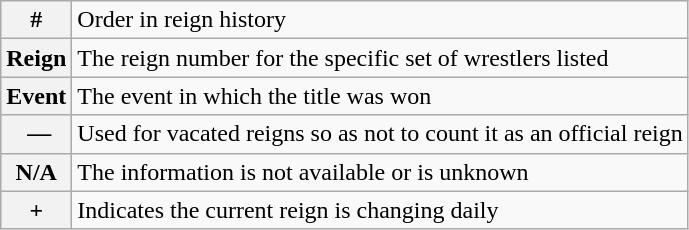<table class="wikitable">
<tr>
<th><strong>#</strong></th>
<td>Order in reign history</td>
</tr>
<tr>
<th><strong>Reign</strong></th>
<td>The reign number for the specific set of wrestlers listed</td>
</tr>
<tr>
<th><strong>Event</strong></th>
<td>The event in which the title was won</td>
</tr>
<tr>
<th> —</th>
<td>Used for vacated reigns so as not to count it as an official reign</td>
</tr>
<tr>
<th>N/A</th>
<td>The information is not available or is unknown</td>
</tr>
<tr>
<th><strong>+</strong></th>
<td>Indicates the current reign is changing daily</td>
</tr>
</table>
